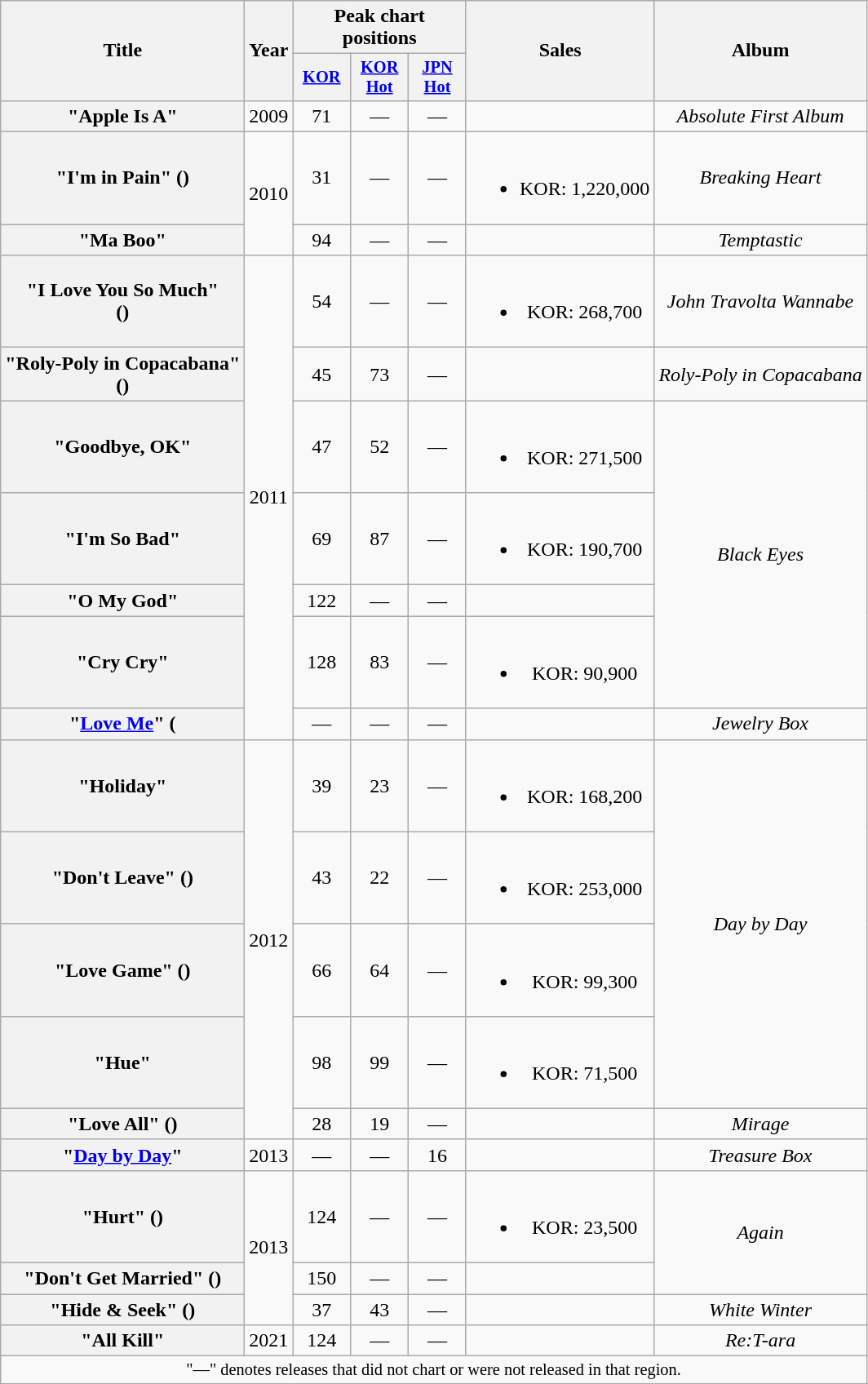<table class="wikitable plainrowheaders" style="text-align:center;">
<tr>
<th scope="col" rowspan="2">Title</th>
<th scope="col" rowspan="2">Year</th>
<th scope="col" colspan="3">Peak chart positions</th>
<th scope="col" rowspan="2">Sales</th>
<th scope="col" rowspan="2">Album</th>
</tr>
<tr>
<th scope="col" style="width:3em;font-size:85%"><a href='#'>KOR</a><br></th>
<th scope="col" style="width:3em;font-size:85%"><a href='#'>KOR Hot</a><br></th>
<th scope="col" style="width:3em;font-size:85%"><a href='#'>JPN Hot</a><br></th>
</tr>
<tr>
<th scope="row">"Apple Is A"</th>
<td>2009</td>
<td>71</td>
<td>—</td>
<td>—</td>
<td></td>
<td><em>Absolute First Album</em></td>
</tr>
<tr>
<th scope="row">"I'm in Pain" ()</th>
<td rowspan="2">2010</td>
<td>31</td>
<td>—</td>
<td>—</td>
<td><br><ul><li>KOR: 1,220,000</li></ul></td>
<td><em>Breaking Heart</em></td>
</tr>
<tr>
<th scope="row">"Ma Boo"</th>
<td>94</td>
<td>—</td>
<td>—</td>
<td></td>
<td><em>Temptastic</em></td>
</tr>
<tr>
<th scope="row">"I Love You So Much"<br>()</th>
<td rowspan="7">2011</td>
<td>54</td>
<td>—</td>
<td>—</td>
<td><br><ul><li>KOR: 268,700</li></ul></td>
<td><em>John Travolta Wannabe</em></td>
</tr>
<tr>
<th scope="row">"Roly-Poly in Copacabana"<br>()</th>
<td>45</td>
<td>73</td>
<td>—</td>
<td></td>
<td><em>Roly-Poly in Copacabana</em></td>
</tr>
<tr>
<th scope="row">"Goodbye, OK"</th>
<td>47</td>
<td>52</td>
<td>—</td>
<td><br><ul><li>KOR: 271,500</li></ul></td>
<td rowspan="4"><em>Black Eyes</em></td>
</tr>
<tr>
<th scope="row">"I'm So Bad"</th>
<td>69</td>
<td>87</td>
<td>—</td>
<td><br><ul><li>KOR: 190,700</li></ul></td>
</tr>
<tr>
<th scope="row">"O My God"</th>
<td>122</td>
<td>—</td>
<td>—</td>
<td></td>
</tr>
<tr>
<th scope="row">"Cry Cry" </th>
<td>128</td>
<td>83</td>
<td>—</td>
<td><br><ul><li>KOR: 90,900</li></ul></td>
</tr>
<tr>
<th scope="row">"<a href='#'>Love Me</a>" (<br></th>
<td>—</td>
<td>—</td>
<td>—</td>
<td></td>
<td><em>Jewelry Box</em></td>
</tr>
<tr>
<th scope="row">"Holiday"</th>
<td rowspan="5">2012</td>
<td>39</td>
<td>23</td>
<td>—</td>
<td><br><ul><li>KOR: 168,200</li></ul></td>
<td rowspan="4"><em>Day by Day</em></td>
</tr>
<tr>
<th scope="row">"Don't Leave" ()</th>
<td>43</td>
<td>22</td>
<td>—</td>
<td><br><ul><li>KOR: 253,000</li></ul></td>
</tr>
<tr>
<th scope="row">"Love Game" ()</th>
<td>66</td>
<td>64</td>
<td>—</td>
<td><br><ul><li>KOR: 99,300</li></ul></td>
</tr>
<tr>
<th scope="row">"Hue"</th>
<td>98</td>
<td>99</td>
<td>—</td>
<td><br><ul><li>KOR: 71,500</li></ul></td>
</tr>
<tr>
<th scope="row">"Love All" ()<br></th>
<td>28</td>
<td>19</td>
<td>—</td>
<td></td>
<td><em>Mirage</em></td>
</tr>
<tr>
<th scope="row">"<a href='#'>Day by Day</a>" </th>
<td>2013</td>
<td>—</td>
<td>—</td>
<td>16</td>
<td></td>
<td><em>Treasure Box</em></td>
</tr>
<tr>
<th scope="row">"Hurt" ()</th>
<td rowspan="3">2013</td>
<td>124</td>
<td>—</td>
<td>—</td>
<td><br><ul><li>KOR: 23,500</li></ul></td>
<td rowspan="2"><em>Again</em></td>
</tr>
<tr>
<th scope="row">"Don't Get Married" ()</th>
<td>150</td>
<td>—</td>
<td>—</td>
<td></td>
</tr>
<tr>
<th scope="row">"Hide & Seek" ()</th>
<td>37</td>
<td>43</td>
<td>—</td>
<td></td>
<td><em>White Winter</em></td>
</tr>
<tr>
<th scope="row">"All Kill"</th>
<td>2021</td>
<td>124</td>
<td>—</td>
<td>—</td>
<td></td>
<td><em>Re:T-ara</em></td>
</tr>
<tr>
<td colspan="9" style="font-size:85%;">"—" denotes releases that did not chart or were not released in that region.</td>
</tr>
</table>
